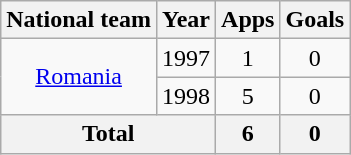<table class="wikitable" style="text-align:center">
<tr>
<th>National team</th>
<th>Year</th>
<th>Apps</th>
<th>Goals</th>
</tr>
<tr>
<td rowspan="2"><a href='#'>Romania</a></td>
<td>1997</td>
<td>1</td>
<td>0</td>
</tr>
<tr>
<td>1998</td>
<td>5</td>
<td>0</td>
</tr>
<tr>
<th colspan="2">Total</th>
<th>6</th>
<th>0</th>
</tr>
</table>
